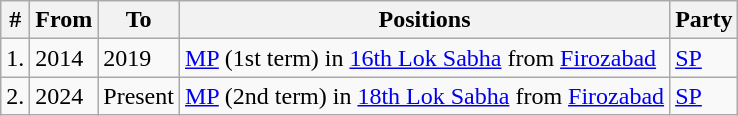<table class="wikitable">
<tr>
<th>#</th>
<th>From</th>
<th>To</th>
<th>Positions</th>
<th>Party</th>
</tr>
<tr>
<td>1.</td>
<td>2014</td>
<td>2019</td>
<td><a href='#'>MP</a> (1st term) in <a href='#'>16th Lok Sabha</a> from <a href='#'>Firozabad</a></td>
<td><a href='#'>SP</a></td>
</tr>
<tr>
<td>2.</td>
<td>2024</td>
<td>Present</td>
<td><a href='#'>MP</a> (2nd term) in <a href='#'>18th Lok Sabha</a> from <a href='#'>Firozabad</a></td>
<td><a href='#'>SP</a></td>
</tr>
</table>
